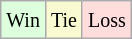<table class="wikitable">
<tr>
<td style="background:#dfd;"><small>Win</small></td>
<td bgcolor=fafad2><small>Tie</small></td>
<td style="background:#fdd;"><small>Loss</small></td>
</tr>
</table>
